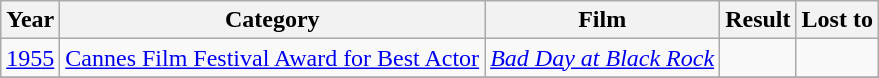<table class="wikitable plainrowheaders sortable">
<tr>
<th>Year</th>
<th>Category</th>
<th>Film</th>
<th>Result</th>
<th>Lost to</th>
</tr>
<tr>
<td><a href='#'>1955</a></td>
<td><a href='#'>Cannes Film Festival Award for Best Actor</a></td>
<td><em><a href='#'>Bad Day at Black Rock</a></em></td>
<td></td>
<td><small></small></td>
</tr>
<tr>
</tr>
</table>
